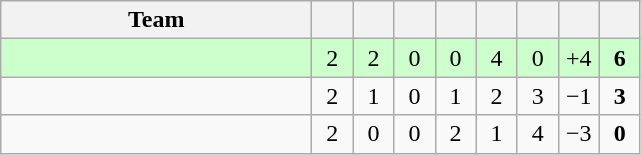<table class=wikitable style="text-align:center">
<tr>
<th width=200>Team</th>
<th width=20></th>
<th width=20></th>
<th width=20></th>
<th width=20></th>
<th width=20></th>
<th width=20></th>
<th width=20></th>
<th width=20></th>
</tr>
<tr bgcolor=#ccffcc>
<td align=left></td>
<td>2</td>
<td>2</td>
<td>0</td>
<td>0</td>
<td>4</td>
<td>0</td>
<td>+4</td>
<td><strong>6</strong></td>
</tr>
<tr>
<td align=left></td>
<td>2</td>
<td>1</td>
<td>0</td>
<td>1</td>
<td>2</td>
<td>3</td>
<td>−1</td>
<td><strong>3</strong></td>
</tr>
<tr>
<td align=left></td>
<td>2</td>
<td>0</td>
<td>0</td>
<td>2</td>
<td>1</td>
<td>4</td>
<td>−3</td>
<td><strong>0</strong></td>
</tr>
</table>
